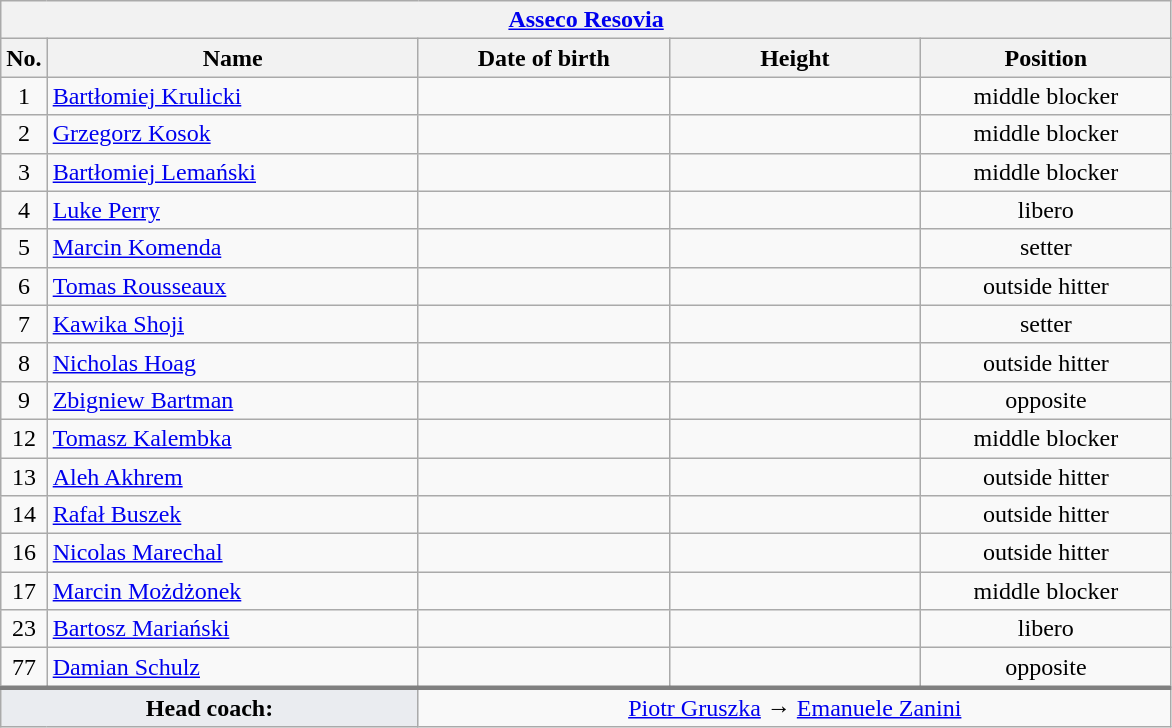<table class="wikitable collapsible collapsed" style="font-size:100%; text-align:center">
<tr>
<th colspan=5 style="width:30em"><a href='#'>Asseco Resovia</a></th>
</tr>
<tr>
<th>No.</th>
<th style="width:15em">Name</th>
<th style="width:10em">Date of birth</th>
<th style="width:10em">Height</th>
<th style="width:10em">Position</th>
</tr>
<tr>
<td>1</td>
<td align=left> <a href='#'>Bartłomiej Krulicki</a></td>
<td align=right></td>
<td></td>
<td>middle blocker</td>
</tr>
<tr>
<td>2</td>
<td align=left> <a href='#'>Grzegorz Kosok</a></td>
<td align=right></td>
<td></td>
<td>middle blocker</td>
</tr>
<tr>
<td>3</td>
<td align=left> <a href='#'>Bartłomiej Lemański</a></td>
<td align=right></td>
<td></td>
<td>middle blocker</td>
</tr>
<tr>
<td>4</td>
<td align=left> <a href='#'>Luke Perry</a></td>
<td align=right></td>
<td></td>
<td>libero</td>
</tr>
<tr>
<td>5</td>
<td align=left> <a href='#'>Marcin Komenda</a></td>
<td align=right></td>
<td></td>
<td>setter</td>
</tr>
<tr>
<td>6</td>
<td align=left> <a href='#'>Tomas Rousseaux</a></td>
<td align=right></td>
<td></td>
<td>outside hitter</td>
</tr>
<tr>
<td>7</td>
<td align=left> <a href='#'>Kawika Shoji</a></td>
<td align=right></td>
<td></td>
<td>setter</td>
</tr>
<tr>
<td>8</td>
<td align=left> <a href='#'>Nicholas Hoag</a></td>
<td align=right></td>
<td></td>
<td>outside hitter</td>
</tr>
<tr>
<td>9</td>
<td align=left> <a href='#'>Zbigniew Bartman</a></td>
<td align=right></td>
<td></td>
<td>opposite</td>
</tr>
<tr>
<td>12</td>
<td align=left> <a href='#'>Tomasz Kalembka</a></td>
<td align=right></td>
<td></td>
<td>middle blocker</td>
</tr>
<tr>
<td>13</td>
<td align=left> <a href='#'>Aleh Akhrem</a></td>
<td align=right></td>
<td></td>
<td>outside hitter</td>
</tr>
<tr>
<td>14</td>
<td align=left> <a href='#'>Rafał Buszek</a></td>
<td align=right></td>
<td></td>
<td>outside hitter</td>
</tr>
<tr>
<td>16</td>
<td align=left> <a href='#'>Nicolas Marechal</a></td>
<td align=right></td>
<td></td>
<td>outside hitter</td>
</tr>
<tr>
<td>17</td>
<td align=left> <a href='#'>Marcin Możdżonek</a></td>
<td align=right></td>
<td></td>
<td>middle blocker</td>
</tr>
<tr>
<td>23</td>
<td align=left> <a href='#'>Bartosz Mariański</a></td>
<td align=right></td>
<td></td>
<td>libero</td>
</tr>
<tr>
<td>77</td>
<td align=left> <a href='#'>Damian Schulz</a></td>
<td align=right></td>
<td></td>
<td>opposite</td>
</tr>
<tr style="border-top: 3px solid grey">
<td colspan=2 style="background:#EAECF0"><strong>Head coach:</strong></td>
<td colspan=3> <a href='#'>Piotr Gruszka</a> →  <a href='#'>Emanuele Zanini</a></td>
</tr>
</table>
